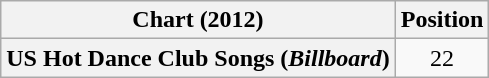<table class="wikitable plainrowheaders" style="text-align:center">
<tr>
<th scope="col">Chart (2012)</th>
<th scope="col">Position</th>
</tr>
<tr>
<th scope="row">US Hot Dance Club Songs (<em>Billboard</em>)</th>
<td>22</td>
</tr>
</table>
